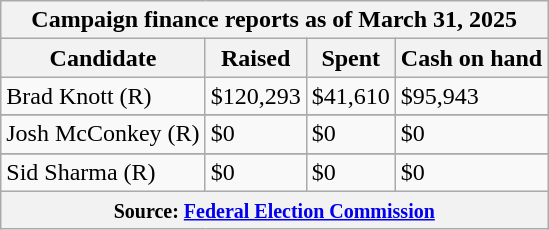<table class="wikitable sortable">
<tr>
<th colspan=4>Campaign finance reports as of March 31, 2025</th>
</tr>
<tr style="text-align:center;">
<th>Candidate</th>
<th>Raised</th>
<th>Spent</th>
<th>Cash on hand</th>
</tr>
<tr>
<td>Brad Knott (R)</td>
<td>$120,293</td>
<td>$41,610</td>
<td>$95,943</td>
</tr>
<tr>
</tr>
<tr>
<td>Josh McConkey (R)</td>
<td>$0</td>
<td>$0</td>
<td>$0</td>
</tr>
<tr>
</tr>
<tr>
<td>Sid Sharma (R)</td>
<td>$0</td>
<td>$0</td>
<td>$0</td>
</tr>
<tr>
<th colspan="4"><small>Source: <a href='#'>Federal Election Commission</a></small></th>
</tr>
</table>
